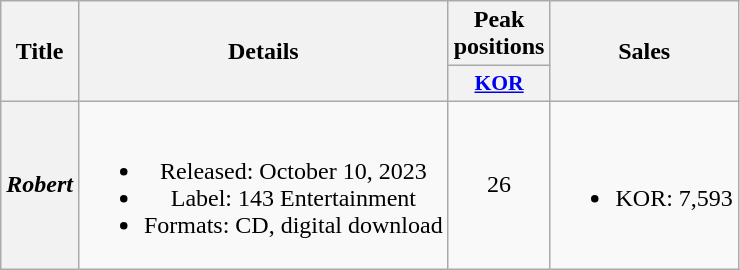<table class="wikitable plainrowheaders" style="text-align:center;">
<tr>
<th scope="col" rowspan="2">Title</th>
<th rowspan="2" rowspan="2">Details</th>
<th scope="col" colspan="1">Peak positions</th>
<th scope="col" rowspan="2">Sales</th>
</tr>
<tr>
<th scope="col" style="width:2.5em;font-size:90%;"><a href='#'>KOR</a><br></th>
</tr>
<tr>
<th scope="row"><em>Robert</em></th>
<td><br><ul><li>Released: October 10, 2023</li><li>Label: 143 Entertainment</li><li>Formats: CD, digital download</li></ul></td>
<td>26</td>
<td><br><ul><li>KOR: 7,593</li></ul></td>
</tr>
</table>
